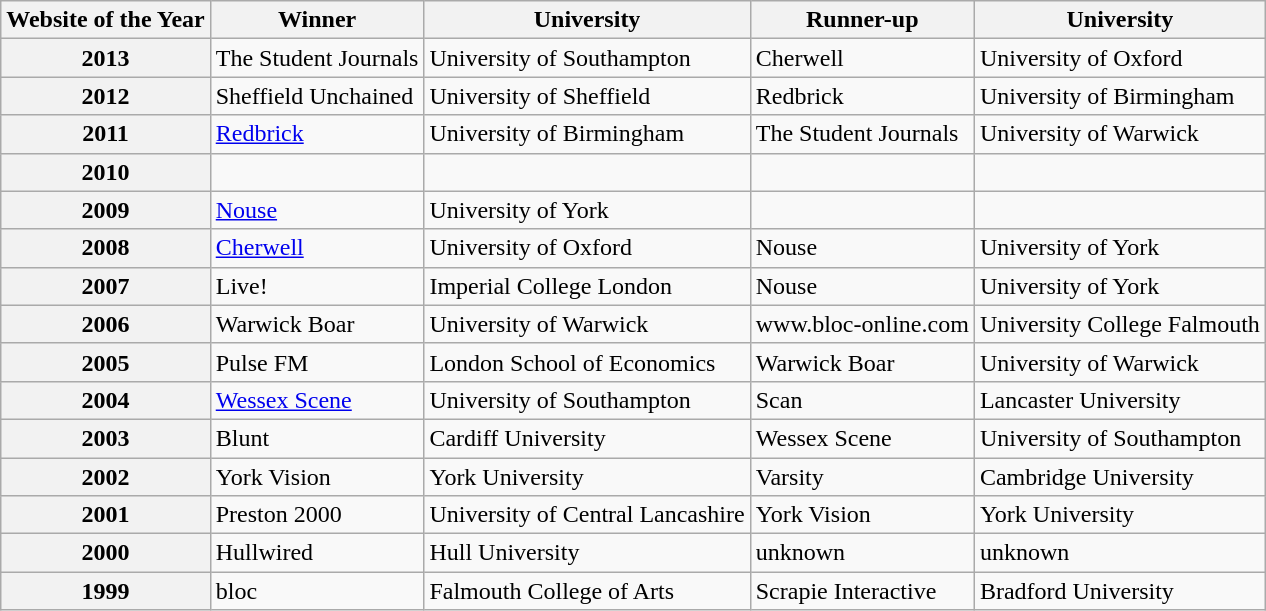<table class="wikitable" style="font-align: center">
<tr>
<th>Website of the Year</th>
<th>Winner</th>
<th>University</th>
<th>Runner-up</th>
<th>University</th>
</tr>
<tr>
<th>2013</th>
<td>The Student Journals</td>
<td>University of Southampton</td>
<td>Cherwell</td>
<td>University of Oxford</td>
</tr>
<tr>
<th>2012</th>
<td>Sheffield Unchained</td>
<td>University of Sheffield</td>
<td>Redbrick</td>
<td>University of Birmingham</td>
</tr>
<tr>
<th>2011</th>
<td><a href='#'>Redbrick</a></td>
<td>University of Birmingham</td>
<td>The Student Journals</td>
<td>University of Warwick</td>
</tr>
<tr>
<th>2010</th>
<td></td>
<td></td>
<td></td>
<td></td>
</tr>
<tr>
<th>2009</th>
<td><a href='#'>Nouse</a></td>
<td>University of York</td>
<td></td>
<td></td>
</tr>
<tr>
<th>2008</th>
<td><a href='#'>Cherwell</a></td>
<td>University of Oxford</td>
<td>Nouse</td>
<td>University of York</td>
</tr>
<tr>
<th>2007</th>
<td>Live!</td>
<td>Imperial College London</td>
<td>Nouse</td>
<td>University of York</td>
</tr>
<tr>
<th>2006</th>
<td>Warwick Boar</td>
<td>University of Warwick</td>
<td>www.bloc-online.com</td>
<td>University College Falmouth</td>
</tr>
<tr>
<th>2005</th>
<td>Pulse FM</td>
<td>London School of Economics</td>
<td>Warwick Boar</td>
<td>University of Warwick</td>
</tr>
<tr>
<th>2004</th>
<td><a href='#'>Wessex Scene</a></td>
<td>University of Southampton</td>
<td>Scan</td>
<td>Lancaster University</td>
</tr>
<tr>
<th>2003</th>
<td>Blunt</td>
<td>Cardiff University</td>
<td>Wessex Scene</td>
<td>University of Southampton</td>
</tr>
<tr>
<th>2002</th>
<td>York Vision</td>
<td>York University</td>
<td>Varsity</td>
<td>Cambridge University</td>
</tr>
<tr>
<th>2001</th>
<td>Preston 2000</td>
<td>University of Central Lancashire</td>
<td>York Vision</td>
<td>York University</td>
</tr>
<tr>
<th>2000</th>
<td>Hullwired</td>
<td>Hull University</td>
<td>unknown</td>
<td>unknown</td>
</tr>
<tr>
<th>1999</th>
<td>bloc</td>
<td>Falmouth College of Arts</td>
<td>Scrapie Interactive</td>
<td>Bradford University</td>
</tr>
</table>
